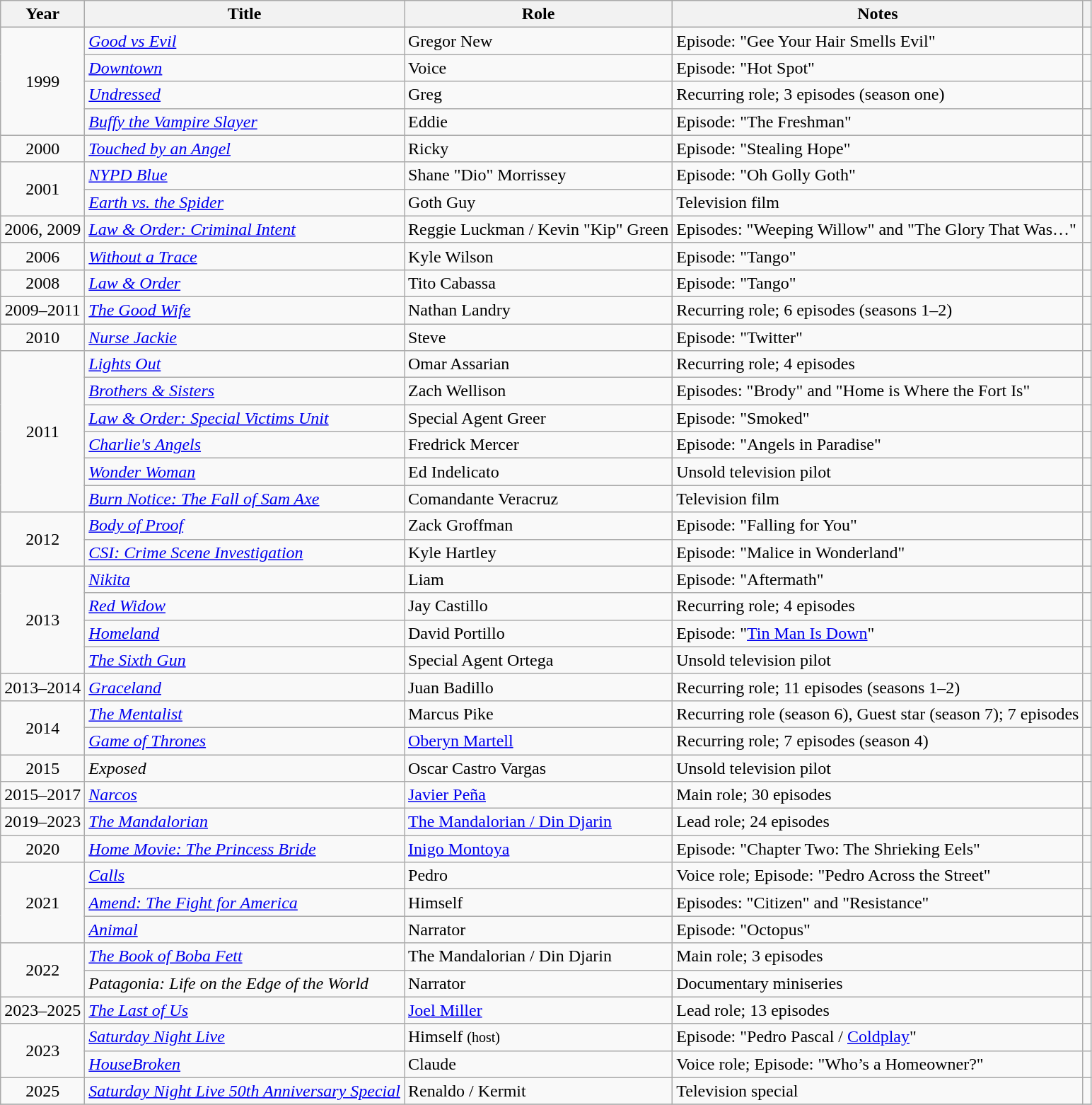<table class="wikitable sortable">
<tr>
<th>Year</th>
<th>Title</th>
<th>Role</th>
<th class="unsortable">Notes</th>
<th class="unsortable"></th>
</tr>
<tr>
<td rowspan="4" style="text-align:center;">1999</td>
<td><em><a href='#'>Good vs Evil</a></em></td>
<td>Gregor New</td>
<td>Episode: "Gee Your Hair Smells Evil"</td>
<td style="text-align: center;"></td>
</tr>
<tr>
<td><em><a href='#'>Downtown</a></em></td>
<td>Voice</td>
<td>Episode: "Hot Spot"</td>
<td style="text-align: center;"></td>
</tr>
<tr>
<td><em><a href='#'>Undressed</a></em></td>
<td>Greg</td>
<td>Recurring role; 3 episodes (season one)</td>
<td style="text-align: center;"></td>
</tr>
<tr>
<td><em><a href='#'>Buffy the Vampire Slayer</a></em></td>
<td>Eddie</td>
<td>Episode: "The Freshman"</td>
<td style="text-align: center;"></td>
</tr>
<tr>
<td style="text-align:center;">2000</td>
<td><em><a href='#'>Touched by an Angel</a></em></td>
<td>Ricky</td>
<td>Episode: "Stealing Hope"</td>
<td style="text-align: center;"></td>
</tr>
<tr>
<td rowspan="2" style="text-align:center;">2001</td>
<td><em><a href='#'>NYPD Blue</a></em></td>
<td>Shane "Dio" Morrissey</td>
<td>Episode: "Oh Golly Goth"</td>
<td style="text-align: center;"></td>
</tr>
<tr>
<td><em><a href='#'>Earth vs. the Spider</a></em></td>
<td>Goth Guy</td>
<td>Television film</td>
<td style="text-align: center;"></td>
</tr>
<tr>
<td style="text-align:center;">2006, 2009</td>
<td><em><a href='#'>Law & Order: Criminal Intent</a></em></td>
<td>Reggie Luckman / Kevin "Kip" Green</td>
<td>Episodes: "Weeping Willow" and "The Glory That Was…"</td>
<td style="text-align: center;"></td>
</tr>
<tr>
<td style="text-align:center;">2006</td>
<td><em><a href='#'>Without a Trace</a></em></td>
<td>Kyle Wilson</td>
<td>Episode: "Tango"</td>
<td style="text-align: center;"></td>
</tr>
<tr>
<td style="text-align:center;">2008</td>
<td><em><a href='#'>Law & Order</a></em></td>
<td>Tito Cabassa</td>
<td>Episode: "Tango"</td>
<td style="text-align: center;"></td>
</tr>
<tr>
<td style="text-align:center;">2009–2011</td>
<td><em><a href='#'>The Good Wife</a></em></td>
<td>Nathan Landry</td>
<td>Recurring role; 6 episodes (seasons 1–2)</td>
<td style="text-align: center;"></td>
</tr>
<tr>
<td style="text-align:center;">2010</td>
<td><em><a href='#'>Nurse Jackie</a></em></td>
<td>Steve</td>
<td>Episode: "Twitter"</td>
<td style="text-align:center;"></td>
</tr>
<tr>
<td rowspan="6" style="text-align:center;">2011</td>
<td><em><a href='#'>Lights Out</a></em></td>
<td>Omar Assarian</td>
<td>Recurring role; 4 episodes</td>
<td style="text-align:center;"></td>
</tr>
<tr>
<td><em><a href='#'>Brothers & Sisters</a></em></td>
<td>Zach Wellison</td>
<td>Episodes: "Brody" and "Home is Where the Fort Is"</td>
<td style="text-align:center;"></td>
</tr>
<tr>
<td><em><a href='#'>Law & Order: Special Victims Unit</a></em></td>
<td>Special Agent Greer</td>
<td>Episode: "Smoked"</td>
<td style="text-align:center;"></td>
</tr>
<tr>
<td><em><a href='#'>Charlie's Angels</a></em></td>
<td>Fredrick Mercer</td>
<td>Episode: "Angels in Paradise"</td>
<td style="text-align:center;"></td>
</tr>
<tr>
<td><em><a href='#'>Wonder Woman</a></em></td>
<td>Ed Indelicato</td>
<td>Unsold television pilot</td>
<td style="text-align:center;"></td>
</tr>
<tr>
<td><em><a href='#'>Burn Notice: The Fall of Sam Axe</a></em></td>
<td>Comandante Veracruz</td>
<td>Television film</td>
<td style="text-align:center;"></td>
</tr>
<tr>
<td rowspan="2" style="text-align:center;">2012</td>
<td><em><a href='#'>Body of Proof</a></em></td>
<td>Zack Groffman</td>
<td>Episode: "Falling for You"</td>
<td style="text-align:center;"></td>
</tr>
<tr>
<td><em><a href='#'>CSI: Crime Scene Investigation</a></em></td>
<td>Kyle Hartley</td>
<td>Episode: "Malice in Wonderland"</td>
<td style="text-align:center;"></td>
</tr>
<tr>
<td rowspan="4" style="text-align:center;">2013</td>
<td><em><a href='#'>Nikita</a></em></td>
<td>Liam</td>
<td>Episode: "Aftermath"</td>
<td style="text-align:center;"></td>
</tr>
<tr>
<td><em><a href='#'>Red Widow</a></em></td>
<td>Jay Castillo</td>
<td>Recurring role; 4 episodes</td>
<td style="text-align:center;"></td>
</tr>
<tr>
<td><em><a href='#'>Homeland</a></em></td>
<td>David Portillo</td>
<td>Episode: "<a href='#'>Tin Man Is Down</a>"</td>
<td style="text-align:center;"></td>
</tr>
<tr>
<td><em><a href='#'>The Sixth Gun</a></em></td>
<td>Special Agent Ortega</td>
<td>Unsold television pilot</td>
<td style="text-align:center;"></td>
</tr>
<tr>
<td style="text-align:center;">2013–2014</td>
<td><em><a href='#'>Graceland</a></em></td>
<td>Juan Badillo</td>
<td>Recurring role; 11 episodes (seasons 1–2)</td>
<td style="text-align:center;"></td>
</tr>
<tr>
<td rowspan="2" style="text-align:center;">2014</td>
<td><em><a href='#'>The Mentalist</a></em></td>
<td>Marcus Pike</td>
<td>Recurring role (season 6), Guest star (season 7); 7 episodes</td>
<td style="text-align:center;"></td>
</tr>
<tr>
<td><em><a href='#'>Game of Thrones</a></em></td>
<td><a href='#'>Oberyn Martell</a></td>
<td>Recurring role; 7 episodes (season 4)</td>
<td style="text-align:center;"></td>
</tr>
<tr>
<td style="text-align:center;">2015</td>
<td><em>Exposed</em></td>
<td>Oscar Castro Vargas</td>
<td>Unsold television pilot</td>
<td style="text-align:center;"></td>
</tr>
<tr>
<td style="text-align:center;">2015–2017</td>
<td><em><a href='#'>Narcos</a></em></td>
<td><a href='#'>Javier Peña</a></td>
<td>Main role; 30 episodes</td>
<td style="text-align:center;"></td>
</tr>
<tr>
<td style="text-align:center;">2019–2023</td>
<td><em><a href='#'>The Mandalorian</a></em></td>
<td><a href='#'>The Mandalorian / Din Djarin</a></td>
<td>Lead role; 24 episodes</td>
<td style="text-align:center;"></td>
</tr>
<tr>
<td style="text-align:center;">2020</td>
<td><em><a href='#'>Home Movie: The Princess Bride</a></em></td>
<td><a href='#'>Inigo Montoya</a></td>
<td>Episode: "Chapter Two: The Shrieking Eels"</td>
<td style="text-align:center;"></td>
</tr>
<tr>
<td rowspan="3" style="text-align:center;">2021</td>
<td><em><a href='#'>Calls</a></em></td>
<td>Pedro</td>
<td>Voice role; Episode: "Pedro Across the Street"</td>
<td style="text-align:center;"></td>
</tr>
<tr>
<td><em><a href='#'>Amend: The Fight for America</a></em></td>
<td>Himself</td>
<td>Episodes: "Citizen" and "Resistance"</td>
<td style="text-align:center;"></td>
</tr>
<tr>
<td><em><a href='#'>Animal</a></em></td>
<td>Narrator</td>
<td>Episode: "Octopus"</td>
<td style="text-align:center;"></td>
</tr>
<tr>
<td rowspan="2" style="text-align:center;">2022</td>
<td><em><a href='#'>The Book of Boba Fett</a></em></td>
<td>The Mandalorian / Din Djarin</td>
<td>Main role; 3 episodes</td>
<td style="text-align:center;"></td>
</tr>
<tr>
<td><em>Patagonia: Life on the Edge of the World</em></td>
<td>Narrator</td>
<td>Documentary miniseries</td>
<td style="text-align:center;"></td>
</tr>
<tr>
<td style="text-align:center;">2023–2025</td>
<td><em><a href='#'>The Last of Us</a></em></td>
<td><a href='#'>Joel Miller</a></td>
<td>Lead role; 13 episodes</td>
<td style="text-align:center;"></td>
</tr>
<tr>
<td rowspan="2" style="text-align:center;">2023</td>
<td><em><a href='#'>Saturday Night Live</a></em></td>
<td>Himself <small>(host)</small></td>
<td>Episode: "Pedro Pascal / <a href='#'>Coldplay</a>"</td>
<td style="text-align:center;"></td>
</tr>
<tr>
<td><em><a href='#'>HouseBroken</a></em></td>
<td>Claude</td>
<td>Voice role; Episode: "Who’s a Homeowner?"</td>
<td style="text-align:center;"></td>
</tr>
<tr>
<td style="text-align:center;">2025</td>
<td><em><a href='#'>Saturday Night Live 50th Anniversary Special</a></em></td>
<td>Renaldo / Kermit</td>
<td>Television special</td>
<td></td>
</tr>
<tr>
</tr>
</table>
